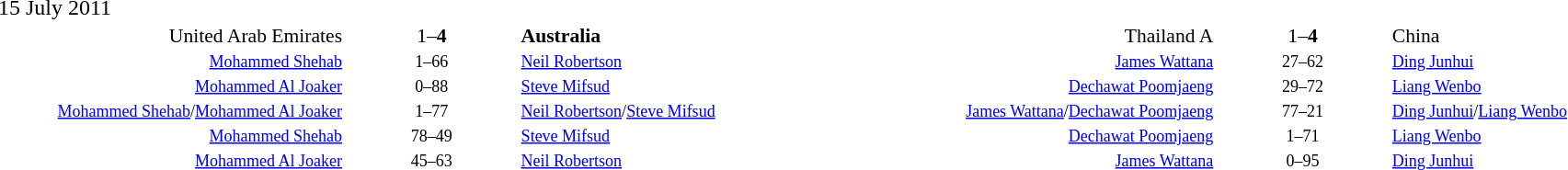<table width="100%" cellspacing="1">
<tr>
<th width=20%></th>
<th width=10%></th>
<th width=20%></th>
<th width=20%></th>
<th width=10%></th>
<th width=20%></th>
</tr>
<tr>
<td>15 July 2011</td>
</tr>
<tr style=font-size:90%>
<td align=right>United Arab Emirates </td>
<td align=center>1–<strong>4</strong></td>
<td><strong> Australia</strong></td>
<td align=right>Thailand A </td>
<td align=center>1–<strong>4</strong></td>
<td> China</td>
</tr>
<tr style=font-size:75%>
<td align=right><a href='#'>Mohammed Shehab</a></td>
<td align=center>1–66</td>
<td><a href='#'>Neil Robertson</a></td>
<td align=right><a href='#'>James Wattana</a></td>
<td align=center>27–62</td>
<td><a href='#'>Ding Junhui</a></td>
</tr>
<tr style=font-size:75%>
<td align=right><a href='#'>Mohammed Al Joaker</a></td>
<td align=center>0–88</td>
<td><a href='#'>Steve Mifsud</a></td>
<td align=right><a href='#'>Dechawat Poomjaeng</a></td>
<td align=center>29–72</td>
<td><a href='#'>Liang Wenbo</a></td>
</tr>
<tr style=font-size:75%>
<td align=right><a href='#'>Mohammed Shehab</a>/<a href='#'>Mohammed Al Joaker</a></td>
<td align=center>1–77</td>
<td><a href='#'>Neil Robertson</a>/<a href='#'>Steve Mifsud</a></td>
<td align=right><a href='#'>James Wattana</a>/<a href='#'>Dechawat Poomjaeng</a></td>
<td align=center>77–21</td>
<td><a href='#'>Ding Junhui</a>/<a href='#'>Liang Wenbo</a></td>
</tr>
<tr style=font-size:75%>
<td align=right><a href='#'>Mohammed Shehab</a></td>
<td align=center>78–49</td>
<td><a href='#'>Steve Mifsud</a></td>
<td align=right><a href='#'>Dechawat Poomjaeng</a></td>
<td align=center>1–71</td>
<td><a href='#'>Liang Wenbo</a></td>
</tr>
<tr style=font-size:75%>
<td align=right><a href='#'>Mohammed Al Joaker</a></td>
<td align=center>45–63</td>
<td><a href='#'>Neil Robertson</a></td>
<td align=right><a href='#'>James Wattana</a></td>
<td align=center>0–95</td>
<td><a href='#'>Ding Junhui</a></td>
</tr>
</table>
